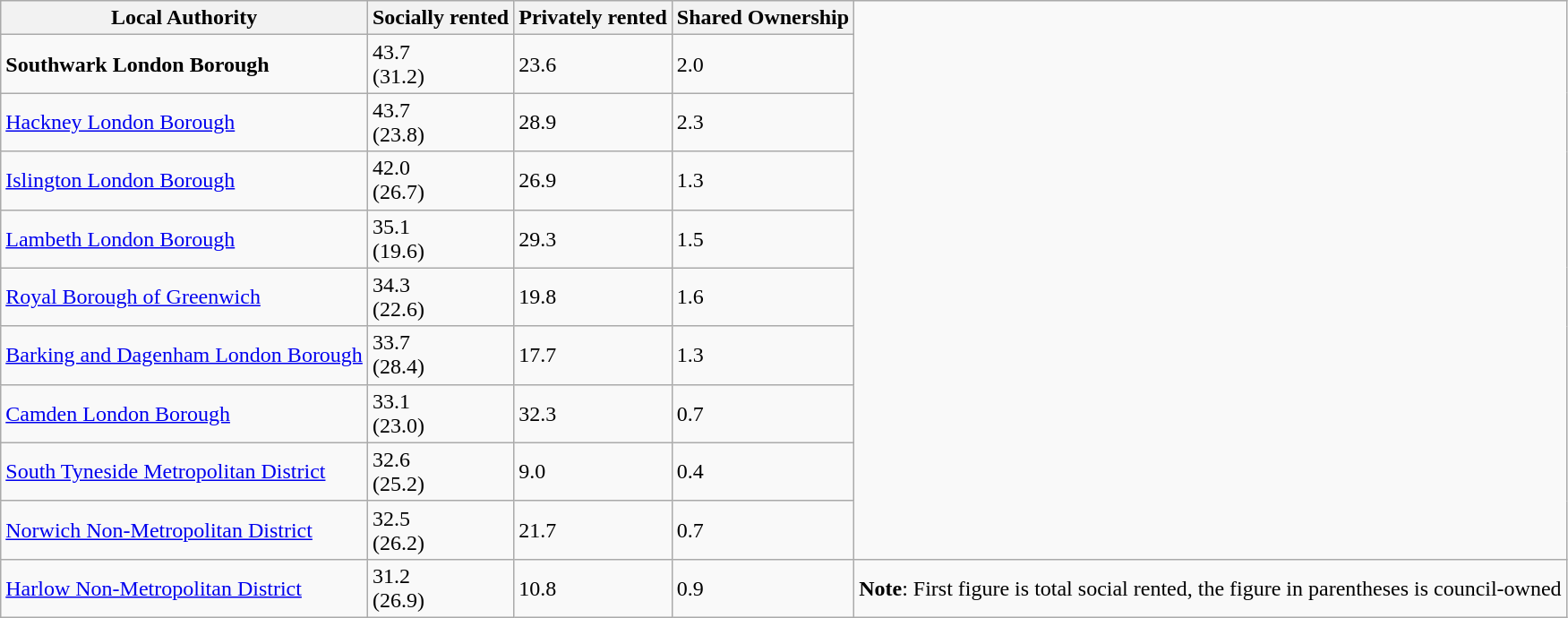<table class="wikitable" style="margin-left: 1em; " cellspacing="5">
<tr>
<th>Local Authority</th>
<th>Socially rented</th>
<th>Privately rented</th>
<th>Shared Ownership</th>
</tr>
<tr>
<td><strong>Southwark London Borough</strong></td>
<td>43.7<br>(31.2)</td>
<td>23.6</td>
<td>2.0</td>
</tr>
<tr>
<td><a href='#'>Hackney London Borough</a></td>
<td>43.7<br>(23.8)</td>
<td>28.9</td>
<td>2.3</td>
</tr>
<tr>
<td><a href='#'>Islington London Borough</a></td>
<td>42.0<br>(26.7)</td>
<td>26.9</td>
<td>1.3</td>
</tr>
<tr>
<td><a href='#'>Lambeth London Borough</a></td>
<td>35.1<br>(19.6)</td>
<td>29.3</td>
<td>1.5</td>
</tr>
<tr>
<td><a href='#'>Royal Borough of Greenwich</a></td>
<td>34.3<br>(22.6)</td>
<td>19.8</td>
<td>1.6</td>
</tr>
<tr>
<td><a href='#'>Barking and Dagenham London Borough</a></td>
<td>33.7<br>(28.4)</td>
<td>17.7</td>
<td>1.3</td>
</tr>
<tr>
<td><a href='#'>Camden London Borough</a></td>
<td>33.1<br>(23.0)</td>
<td>32.3</td>
<td>0.7</td>
</tr>
<tr>
<td><a href='#'>South Tyneside Metropolitan District</a></td>
<td>32.6<br>(25.2)</td>
<td>9.0</td>
<td>0.4</td>
</tr>
<tr>
<td><a href='#'>Norwich Non-Metropolitan District</a></td>
<td>32.5<br>(26.2)</td>
<td>21.7</td>
<td>0.7</td>
</tr>
<tr>
<td><a href='#'>Harlow Non-Metropolitan District</a></td>
<td>31.2<br>(26.9)</td>
<td>10.8</td>
<td>0.9</td>
<td colspan=4><strong>Note</strong>: First figure is total social rented, the figure in parentheses is council-owned</td>
</tr>
</table>
